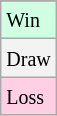<table class="wikitable">
<tr>
</tr>
<tr bgcolor = "#d0ffe3">
<td><small>Win</small></td>
</tr>
<tr bgcolor = "#f3f3f3">
<td><small>Draw</small></td>
</tr>
<tr bgcolor = "#ffd0e3">
<td><small>Loss</small></td>
</tr>
</table>
